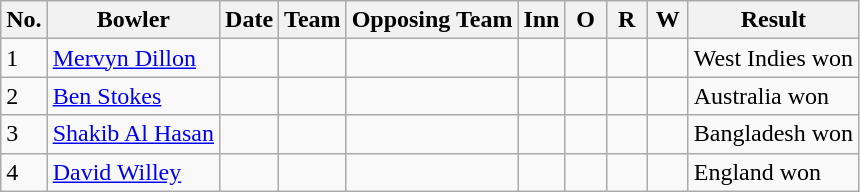<table class="wikitable sortable">
<tr>
<th>No.</th>
<th>Bowler</th>
<th>Date</th>
<th>Team</th>
<th>Opposing Team</th>
<th scope="col" style="width:20px;">Inn</th>
<th scope="col" style="width:20px;">O</th>
<th scope="col" style="width:20px;">R</th>
<th scope="col" style="width:20px;">W</th>
<th>Result</th>
</tr>
<tr>
<td>1</td>
<td><a href='#'>Mervyn Dillon</a></td>
<td></td>
<td></td>
<td></td>
<td></td>
<td></td>
<td></td>
<td></td>
<td>West Indies won</td>
</tr>
<tr>
<td>2</td>
<td><a href='#'>Ben Stokes</a></td>
<td></td>
<td></td>
<td></td>
<td></td>
<td></td>
<td></td>
<td></td>
<td>Australia won</td>
</tr>
<tr>
<td>3</td>
<td><a href='#'>Shakib Al Hasan</a></td>
<td></td>
<td></td>
<td></td>
<td></td>
<td></td>
<td></td>
<td></td>
<td>Bangladesh won</td>
</tr>
<tr>
<td>4</td>
<td><a href='#'>David Willey</a></td>
<td></td>
<td></td>
<td></td>
<td></td>
<td></td>
<td></td>
<td></td>
<td>England won</td>
</tr>
</table>
